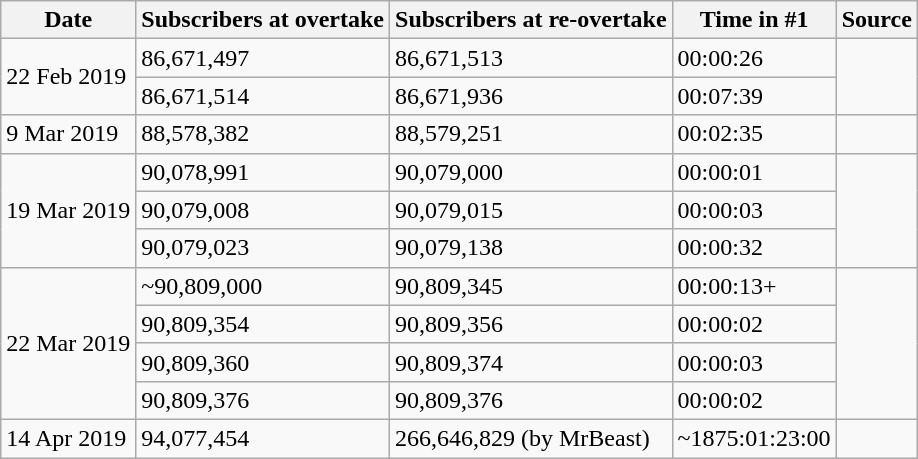<table class="wikitable mw-collapsible mw-collapsed">
<tr>
<th>Date</th>
<th>Subscribers at overtake</th>
<th>Subscribers at re-overtake</th>
<th>Time in #1</th>
<th>Source</th>
</tr>
<tr>
<td rowspan="2">22 Feb 2019</td>
<td>86,671,497</td>
<td>86,671,513</td>
<td>00:00:26</td>
<td rowspan="2"></td>
</tr>
<tr>
<td>86,671,514</td>
<td>86,671,936</td>
<td>00:07:39</td>
</tr>
<tr>
<td>9 Mar 2019</td>
<td>88,578,382</td>
<td>88,579,251</td>
<td>00:02:35</td>
<td></td>
</tr>
<tr>
<td rowspan="3">19 Mar 2019</td>
<td>90,078,991</td>
<td>90,079,000</td>
<td>00:00:01</td>
<td rowspan="3"></td>
</tr>
<tr>
<td>90,079,008</td>
<td>90,079,015</td>
<td>00:00:03</td>
</tr>
<tr>
<td>90,079,023</td>
<td>90,079,138</td>
<td>00:00:32</td>
</tr>
<tr>
<td rowspan="4">22 Mar 2019</td>
<td>~90,809,000</td>
<td>90,809,345</td>
<td>00:00:13+</td>
<td rowspan="4"></td>
</tr>
<tr>
<td>90,809,354</td>
<td>90,809,356</td>
<td>00:00:02</td>
</tr>
<tr>
<td>90,809,360</td>
<td>90,809,374</td>
<td>00:00:03</td>
</tr>
<tr>
<td>90,809,376</td>
<td>90,809,376</td>
<td>00:00:02</td>
</tr>
<tr>
<td>14 Apr 2019</td>
<td>94,077,454</td>
<td>266,646,829 (by MrBeast)</td>
<td>~1875:01:23:00</td>
<td></td>
</tr>
</table>
